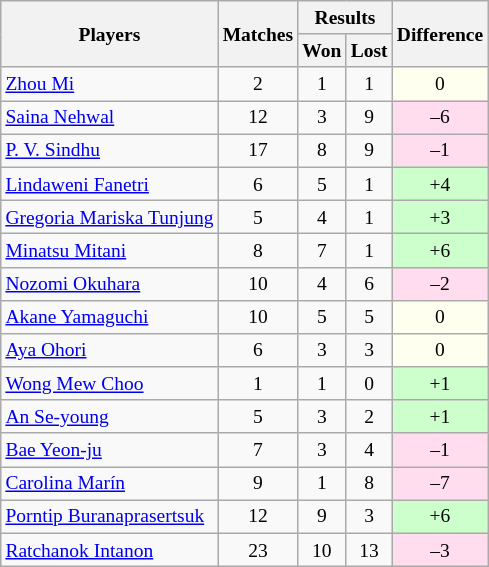<table class=wikitable style="text-align:center; font-size:small">
<tr>
<th rowspan="2">Players</th>
<th rowspan="2">Matches</th>
<th colspan="2">Results</th>
<th rowspan="2">Difference</th>
</tr>
<tr>
<th>Won</th>
<th>Lost</th>
</tr>
<tr>
<td align="left"> <a href='#'>Zhou Mi</a></td>
<td>2</td>
<td>1</td>
<td>1</td>
<td bgcolor="#fffff0">0</td>
</tr>
<tr>
<td align="left"> <a href='#'>Saina Nehwal</a></td>
<td>12</td>
<td>3</td>
<td>9</td>
<td bgcolor="#ffddee">–6</td>
</tr>
<tr>
<td align="left"> <a href='#'>P. V. Sindhu</a></td>
<td>17</td>
<td>8</td>
<td>9</td>
<td bgcolor="#ffddee">–1</td>
</tr>
<tr>
<td align="left"> <a href='#'>Lindaweni Fanetri</a></td>
<td>6</td>
<td>5</td>
<td>1</td>
<td bgcolor="#ccffcc">+4</td>
</tr>
<tr>
<td align="left"> <a href='#'>Gregoria Mariska Tunjung</a></td>
<td>5</td>
<td>4</td>
<td>1</td>
<td bgcolor="#ccffcc">+3</td>
</tr>
<tr>
<td align="left"> <a href='#'>Minatsu Mitani</a></td>
<td>8</td>
<td>7</td>
<td>1</td>
<td bgcolor="#ccffcc">+6</td>
</tr>
<tr>
<td align="left"> <a href='#'>Nozomi Okuhara</a></td>
<td>10</td>
<td>4</td>
<td>6</td>
<td bgcolor="#ffddee">–2</td>
</tr>
<tr>
<td align="left"> <a href='#'>Akane Yamaguchi</a></td>
<td>10</td>
<td>5</td>
<td>5</td>
<td bgcolor="#fffff0">0</td>
</tr>
<tr>
<td align="left"> <a href='#'>Aya Ohori</a></td>
<td>6</td>
<td>3</td>
<td>3</td>
<td bgcolor="#fffff0">0</td>
</tr>
<tr>
<td align="left"> <a href='#'>Wong Mew Choo</a></td>
<td>1</td>
<td>1</td>
<td>0</td>
<td bgcolor="#ccffcc">+1</td>
</tr>
<tr>
<td align="left"> <a href='#'>An Se-young</a></td>
<td>5</td>
<td>3</td>
<td>2</td>
<td bgcolor="#ccffcc">+1</td>
</tr>
<tr>
<td align="left"> <a href='#'>Bae Yeon-ju</a></td>
<td>7</td>
<td>3</td>
<td>4</td>
<td bgcolor="#ffddee">–1</td>
</tr>
<tr>
<td align="left"> <a href='#'>Carolina Marín</a></td>
<td>9</td>
<td>1</td>
<td>8</td>
<td bgcolor="#ffddee">–7</td>
</tr>
<tr>
<td align="left"> <a href='#'>Porntip Buranaprasertsuk</a></td>
<td>12</td>
<td>9</td>
<td>3</td>
<td bgcolor="#ccffcc">+6</td>
</tr>
<tr>
<td align="left"> <a href='#'>Ratchanok Intanon</a></td>
<td>23</td>
<td>10</td>
<td>13</td>
<td bgcolor="#ffddee">–3</td>
</tr>
</table>
